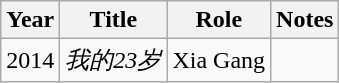<table class="wikitable sortable">
<tr>
<th>Year</th>
<th>Title</th>
<th>Role</th>
<th class="unsortable">Notes</th>
</tr>
<tr>
<td>2014</td>
<td><em>我的23岁</em></td>
<td>Xia Gang</td>
<td></td>
</tr>
</table>
